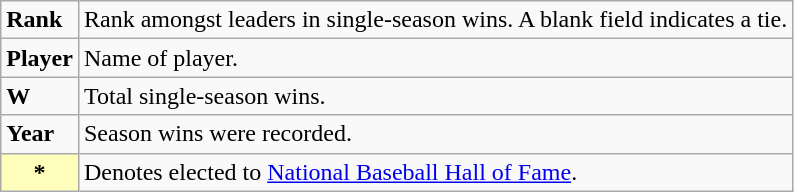<table class="wikitable">
<tr>
<td><strong>Rank</strong></td>
<td>Rank amongst leaders in single-season wins.  A blank field indicates a tie.</td>
</tr>
<tr>
<td><strong>Player</strong></td>
<td>Name of player.</td>
</tr>
<tr>
<td><strong>W</strong></td>
<td>Total single-season wins.</td>
</tr>
<tr>
<td><strong>Year</strong></td>
<td>Season wins were recorded.</td>
</tr>
<tr>
<th scope="row" style="background-color:#ffffbb">*</th>
<td>Denotes elected to <a href='#'>National Baseball Hall of Fame</a>. <br></td>
</tr>
</table>
